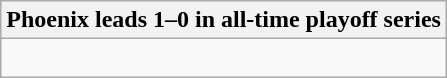<table class="wikitable collapsible collapsed">
<tr>
<th>Phoenix leads 1–0 in all-time playoff series</th>
</tr>
<tr>
<td><br></td>
</tr>
</table>
